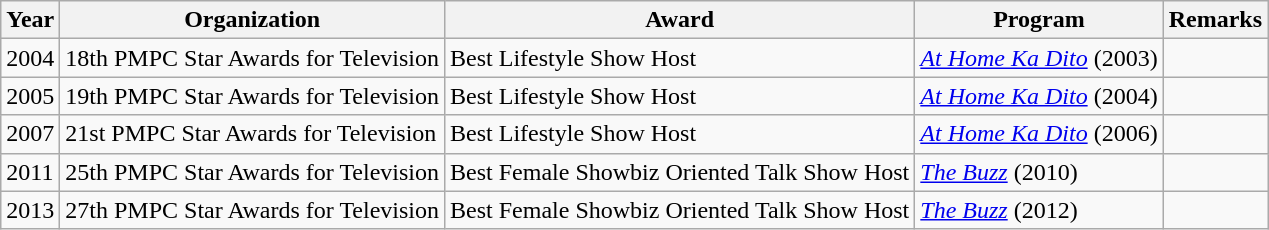<table class="wikitable sortable">
<tr>
<th>Year</th>
<th>Organization</th>
<th>Award</th>
<th>Program</th>
<th>Remarks</th>
</tr>
<tr>
<td>2004</td>
<td>18th PMPC Star Awards for Television</td>
<td>Best Lifestyle Show Host</td>
<td><em><a href='#'>At Home Ka Dito</a></em> (2003)</td>
<td></td>
</tr>
<tr>
<td>2005</td>
<td>19th PMPC Star Awards for Television</td>
<td>Best Lifestyle Show Host</td>
<td><em><a href='#'>At Home Ka Dito</a></em> (2004)</td>
<td></td>
</tr>
<tr>
<td>2007</td>
<td>21st PMPC Star Awards for Television</td>
<td>Best Lifestyle Show Host</td>
<td><em><a href='#'>At Home Ka Dito</a></em> (2006)</td>
<td></td>
</tr>
<tr>
<td>2011</td>
<td>25th PMPC Star Awards for Television</td>
<td>Best Female Showbiz Oriented Talk Show Host</td>
<td><em><a href='#'>The Buzz</a></em> (2010)</td>
<td></td>
</tr>
<tr>
<td>2013</td>
<td>27th PMPC Star Awards for Television</td>
<td>Best Female Showbiz Oriented Talk Show Host</td>
<td><em><a href='#'>The Buzz</a></em> (2012)</td>
<td></td>
</tr>
</table>
